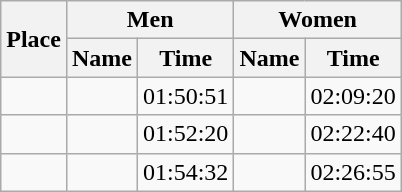<table class=wikitable>
<tr>
<th rowspan="2">Place</th>
<th colspan="2">Men</th>
<th colspan="2">Women</th>
</tr>
<tr>
<th>Name</th>
<th>Time</th>
<th>Name</th>
<th>Time</th>
</tr>
<tr>
<td align="center"></td>
<td></td>
<td>01:50:51</td>
<td></td>
<td>02:09:20</td>
</tr>
<tr>
<td align="center"></td>
<td></td>
<td>01:52:20</td>
<td></td>
<td>02:22:40</td>
</tr>
<tr>
<td align="center"></td>
<td></td>
<td>01:54:32</td>
<td></td>
<td>02:26:55</td>
</tr>
</table>
